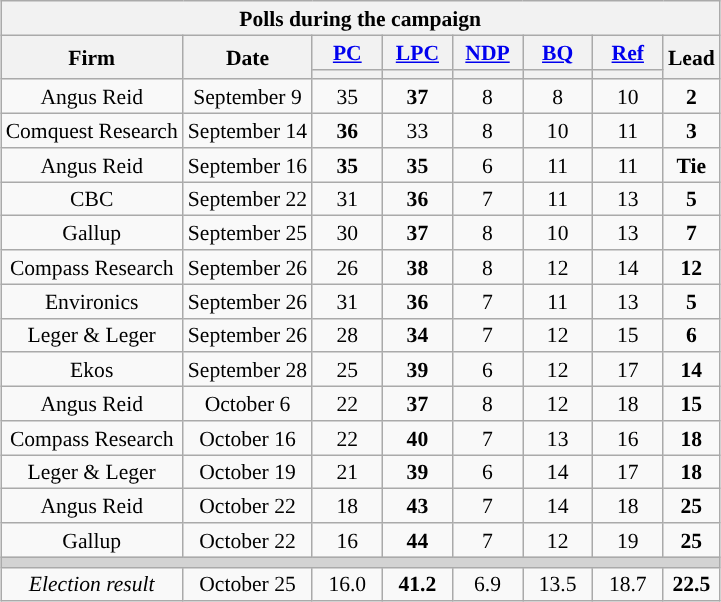<table class="wikitable sortable" style="float:right;margin:0 15px;text-align:center;font-size:90%;line-height:16px">
<tr>
<th colspan=8>Polls during the campaign</th>
</tr>
<tr>
<th rowspan=2>Firm</th>
<th rowspan=2>Date</th>
<th class="unsortable" style="width:40px;"><a href='#'>PC</a></th>
<th class="unsortable" style="width:40px;"><a href='#'>LPC</a></th>
<th class="unsortable" style="width:40px;"><a href='#'>NDP</a></th>
<th class="unsortable" style="width:40px;"><a href='#'>BQ</a></th>
<th class="unsortable" style="width:40px;"><a href='#'>Ref</a></th>
<th rowspan=2>Lead</th>
</tr>
<tr>
<th style="background:"></th>
<th style="background:"></th>
<th style="background:"></th>
<th style="background:"></th>
<th style="background:"></th>
</tr>
<tr>
<td>Angus Reid</td>
<td>September 9</td>
<td>35</td>
<td><strong>37</strong></td>
<td>8</td>
<td>8</td>
<td>10</td>
<td><strong>2</strong></td>
</tr>
<tr>
<td>Comquest Research</td>
<td>September 14</td>
<td><strong>36</strong></td>
<td>33</td>
<td>8</td>
<td>10</td>
<td>11</td>
<td><strong>3</strong></td>
</tr>
<tr>
<td>Angus Reid</td>
<td>September 16</td>
<td><strong>35</strong></td>
<td><strong>35</strong></td>
<td>6</td>
<td>11</td>
<td>11</td>
<td><strong>Tie</strong></td>
</tr>
<tr>
<td>CBC</td>
<td>September 22</td>
<td>31</td>
<td><strong>36</strong></td>
<td>7</td>
<td>11</td>
<td>13</td>
<td><strong>5</strong></td>
</tr>
<tr>
<td>Gallup</td>
<td>September 25</td>
<td>30</td>
<td><strong>37</strong></td>
<td>8</td>
<td>10</td>
<td>13</td>
<td><strong>7</strong></td>
</tr>
<tr>
<td>Compass Research</td>
<td>September 26</td>
<td>26</td>
<td><strong>38</strong></td>
<td>8</td>
<td>12</td>
<td>14</td>
<td><strong>12</strong></td>
</tr>
<tr>
<td>Environics</td>
<td>September 26</td>
<td>31</td>
<td><strong>36</strong></td>
<td>7</td>
<td>11</td>
<td>13</td>
<td><strong>5</strong></td>
</tr>
<tr>
<td>Leger & Leger</td>
<td>September 26</td>
<td>28</td>
<td><strong>34</strong></td>
<td>7</td>
<td>12</td>
<td>15</td>
<td><strong>6</strong></td>
</tr>
<tr>
<td>Ekos</td>
<td>September 28</td>
<td>25</td>
<td><strong>39</strong></td>
<td>6</td>
<td>12</td>
<td>17</td>
<td><strong>14</strong></td>
</tr>
<tr>
<td>Angus Reid</td>
<td>October 6</td>
<td>22</td>
<td><strong>37</strong></td>
<td>8</td>
<td>12</td>
<td>18</td>
<td><strong>15</strong></td>
</tr>
<tr>
<td>Compass Research</td>
<td>October 16</td>
<td>22</td>
<td><strong>40</strong></td>
<td>7</td>
<td>13</td>
<td>16</td>
<td><strong>18</strong></td>
</tr>
<tr>
<td>Leger & Leger</td>
<td>October 19</td>
<td>21</td>
<td><strong>39</strong></td>
<td>6</td>
<td>14</td>
<td>17</td>
<td><strong>18</strong></td>
</tr>
<tr>
<td>Angus Reid</td>
<td>October 22</td>
<td>18</td>
<td><strong>43</strong></td>
<td>7</td>
<td>14</td>
<td>18</td>
<td><strong>25</strong></td>
</tr>
<tr>
<td>Gallup</td>
<td>October 22</td>
<td>16</td>
<td><strong>44</strong></td>
<td>7</td>
<td>12</td>
<td>19</td>
<td><strong>25</strong></td>
</tr>
<tr>
<td colspan=8 bgcolor=lightgrey></td>
</tr>
<tr>
<td><em>Election result</em></td>
<td>October 25</td>
<td>16.0</td>
<td><strong>41.2</strong></td>
<td>6.9</td>
<td>13.5</td>
<td>18.7</td>
<td><strong>22.5</strong></td>
</tr>
</table>
